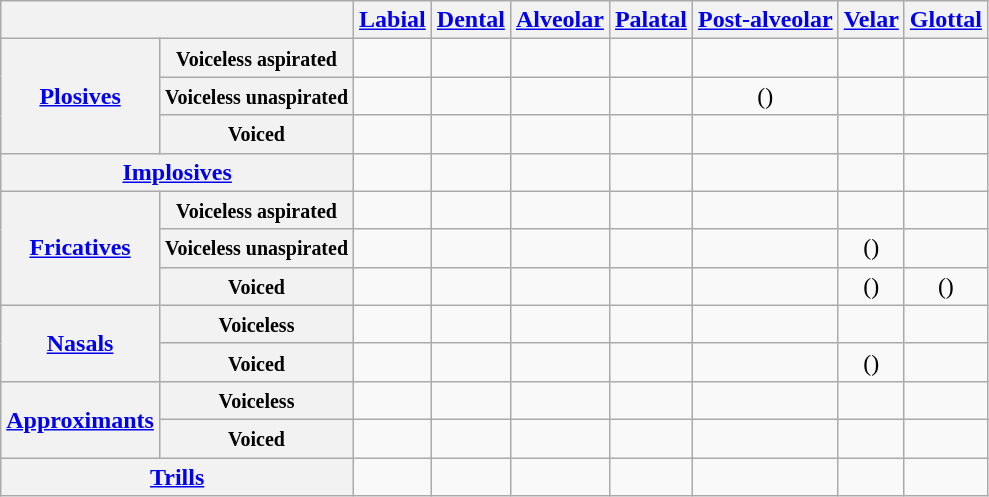<table class="wikitable" style="text-align: center;">
<tr>
<th colspan="2"></th>
<th><a href='#'>Labial</a></th>
<th><a href='#'>Dental</a></th>
<th><a href='#'>Alveolar</a></th>
<th><a href='#'>Palatal</a></th>
<th><a href='#'>Post-alveolar</a></th>
<th><a href='#'>Velar</a></th>
<th><a href='#'>Glottal</a></th>
</tr>
<tr>
<th rowspan="3"><a href='#'>Plosives</a></th>
<th><small>Voiceless aspirated</small></th>
<td></td>
<td></td>
<td></td>
<td></td>
<td></td>
<td></td>
<td></td>
</tr>
<tr>
<th><small>Voiceless unaspirated</small></th>
<td></td>
<td></td>
<td></td>
<td></td>
<td>()</td>
<td></td>
<td></td>
</tr>
<tr>
<th><small>Voiced</small></th>
<td></td>
<td></td>
<td></td>
<td></td>
<td></td>
<td></td>
<td></td>
</tr>
<tr>
<th colspan="2"><a href='#'>Implosives</a></th>
<td></td>
<td></td>
<td></td>
<td></td>
<td></td>
<td></td>
<td></td>
</tr>
<tr>
<th rowspan="3"><a href='#'>Fricatives</a></th>
<th><small>Voiceless aspirated</small></th>
<td></td>
<td></td>
<td></td>
<td></td>
<td></td>
<td></td>
<td></td>
</tr>
<tr>
<th><small>Voiceless unaspirated</small></th>
<td></td>
<td></td>
<td></td>
<td></td>
<td></td>
<td>()</td>
<td></td>
</tr>
<tr>
<th><small>Voiced</small></th>
<td></td>
<td></td>
<td></td>
<td></td>
<td></td>
<td>()</td>
<td>()</td>
</tr>
<tr>
<th rowspan="2"><a href='#'>Nasals</a></th>
<th><small>Voiceless</small></th>
<td></td>
<td></td>
<td></td>
<td></td>
<td></td>
<td></td>
<td></td>
</tr>
<tr>
<th><small>Voiced</small></th>
<td></td>
<td></td>
<td></td>
<td></td>
<td></td>
<td>()</td>
<td></td>
</tr>
<tr>
<th rowspan="2"><a href='#'>Approximants</a></th>
<th><small>Voiceless</small></th>
<td></td>
<td></td>
<td></td>
<td></td>
<td></td>
<td></td>
<td></td>
</tr>
<tr>
<th><small>Voiced</small></th>
<td></td>
<td></td>
<td></td>
<td></td>
<td></td>
<td></td>
<td></td>
</tr>
<tr>
<th colspan="2"><a href='#'>Trills</a></th>
<td></td>
<td></td>
<td></td>
<td></td>
<td></td>
<td></td>
<td></td>
</tr>
</table>
